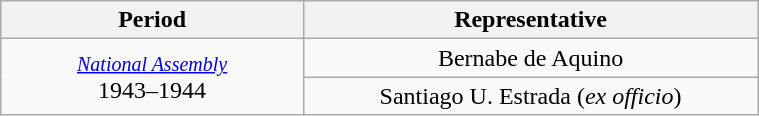<table class="wikitable" style="text-align:center; width:40%;">
<tr>
<th width="40%">Period</th>
<th>Representative</th>
</tr>
<tr>
<td rowspan="2"><small><a href='#'><em>National Assembly</em></a></small><br>1943–1944</td>
<td>Bernabe de Aquino</td>
</tr>
<tr>
<td>Santiago U. Estrada (<em>ex officio</em>)</td>
</tr>
</table>
